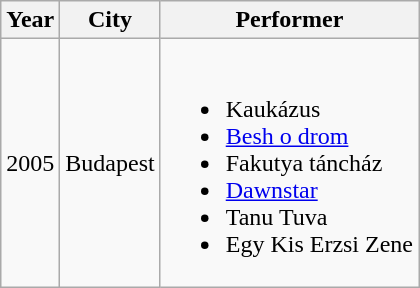<table class="wikitable">
<tr>
<th>Year</th>
<th>City</th>
<th>Performer</th>
</tr>
<tr>
<td>2005</td>
<td>Budapest</td>
<td><br><ul><li>Kaukázus</li><li><a href='#'>Besh o drom</a></li><li>Fakutya táncház</li><li><a href='#'>Dawnstar</a></li><li>Tanu Tuva</li><li>Egy Kis Erzsi Zene</li></ul></td>
</tr>
</table>
